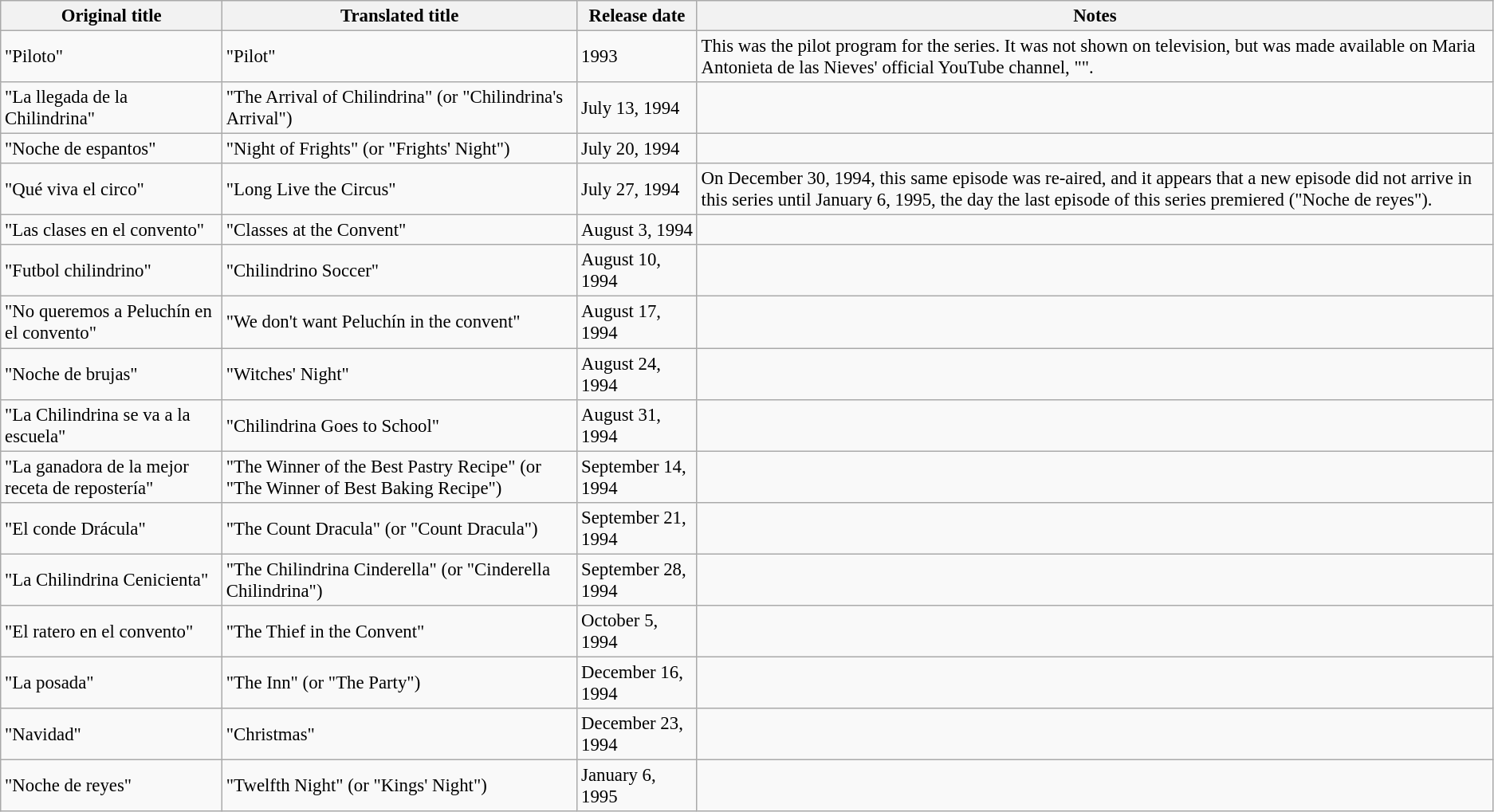<table class="wikitable" style="font-size: 95%;">
<tr>
<th>Original title</th>
<th>Translated title</th>
<th>Release date</th>
<th>Notes</th>
</tr>
<tr>
<td>"Piloto"</td>
<td>"Pilot"</td>
<td>1993</td>
<td>This was the pilot program for the series. It was not shown on television, but was made available on Maria Antonieta de las Nieves' official YouTube channel, "".</td>
</tr>
<tr>
<td>"La llegada de la Chilindrina"</td>
<td>"The Arrival of Chilindrina" (or "Chilindrina's Arrival")</td>
<td>July 13, 1994</td>
<td></td>
</tr>
<tr>
<td>"Noche de espantos"</td>
<td>"Night of Frights" (or "Frights' Night")</td>
<td>July 20, 1994</td>
<td></td>
</tr>
<tr>
<td>"Qué viva el circo"</td>
<td>"Long Live the Circus"</td>
<td>July 27, 1994</td>
<td>On December 30, 1994, this same episode was re-aired, and it appears that a new episode did not arrive in this series until January 6, 1995, the day the last episode of this series premiered ("Noche de reyes").</td>
</tr>
<tr>
<td>"Las clases en el convento"</td>
<td>"Classes at the Convent"</td>
<td>August 3, 1994</td>
<td></td>
</tr>
<tr>
<td>"Futbol chilindrino"</td>
<td>"Chilindrino Soccer"</td>
<td>August 10, 1994</td>
<td></td>
</tr>
<tr>
<td>"No queremos a Peluchín en el convento"</td>
<td>"We don't want Peluchín in the convent"</td>
<td>August 17, 1994</td>
<td></td>
</tr>
<tr>
<td>"Noche de brujas"</td>
<td>"Witches' Night"</td>
<td>August 24, 1994</td>
<td></td>
</tr>
<tr>
<td>"La Chilindrina se va a la escuela"</td>
<td>"Chilindrina Goes to School"</td>
<td>August 31, 1994</td>
<td></td>
</tr>
<tr>
<td>"La ganadora de la mejor receta de repostería"</td>
<td>"The Winner of the Best Pastry Recipe" (or "The Winner of Best Baking Recipe")</td>
<td>September 14, 1994</td>
<td></td>
</tr>
<tr>
<td>"El conde Drácula"</td>
<td>"The Count Dracula" (or "Count Dracula")</td>
<td>September 21, 1994</td>
<td></td>
</tr>
<tr>
<td>"La Chilindrina Cenicienta"</td>
<td>"The Chilindrina Cinderella" (or "Cinderella Chilindrina")</td>
<td>September 28, 1994</td>
<td></td>
</tr>
<tr>
<td>"El ratero en el convento"</td>
<td>"The Thief in the Convent"</td>
<td>October 5, 1994</td>
<td></td>
</tr>
<tr>
<td>"La posada"</td>
<td>"The Inn" (or "The Party")</td>
<td>December 16, 1994</td>
<td></td>
</tr>
<tr>
<td>"Navidad"</td>
<td>"Christmas"</td>
<td>December 23, 1994</td>
<td></td>
</tr>
<tr>
<td>"Noche de reyes"</td>
<td>"Twelfth Night" (or "Kings' Night")</td>
<td>January 6, 1995</td>
<td></td>
</tr>
</table>
